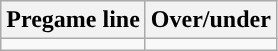<table class="wikitable">
<tr align="center">
<th>Pregame line</th>
<th>Over/under</th>
</tr>
<tr align="center">
<td></td>
<td></td>
</tr>
</table>
